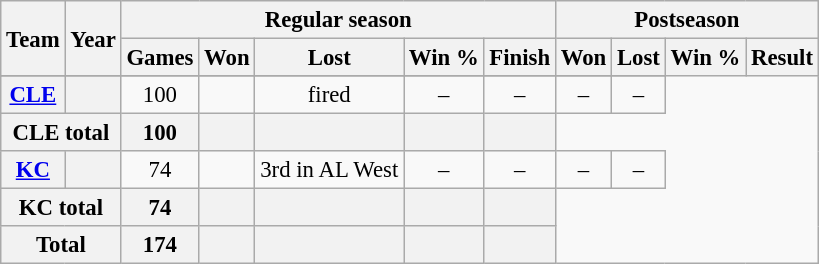<table class="wikitable" style="font-size: 95%; text-align:center;">
<tr>
<th rowspan="2">Team</th>
<th rowspan="2">Year</th>
<th colspan="5">Regular season</th>
<th colspan="4">Postseason</th>
</tr>
<tr>
<th>Games</th>
<th>Won</th>
<th>Lost</th>
<th>Win %</th>
<th>Finish</th>
<th>Won</th>
<th>Lost</th>
<th>Win %</th>
<th>Result</th>
</tr>
<tr>
</tr>
<tr>
<th><a href='#'>CLE</a></th>
<th></th>
<td>100</td>
<td></td>
<td>fired</td>
<td>–</td>
<td>–</td>
<td>–</td>
<td>–</td>
</tr>
<tr>
<th colspan="2">CLE total</th>
<th>100</th>
<th></th>
<th></th>
<th></th>
<th></th>
</tr>
<tr>
<th><a href='#'>KC</a></th>
<th></th>
<td>74</td>
<td></td>
<td>3rd in AL West</td>
<td>–</td>
<td>–</td>
<td>–</td>
<td>–</td>
</tr>
<tr>
<th colspan="2">KC total</th>
<th>74</th>
<th></th>
<th></th>
<th></th>
<th></th>
</tr>
<tr>
<th colspan="2">Total</th>
<th>174</th>
<th></th>
<th></th>
<th></th>
<th></th>
</tr>
</table>
